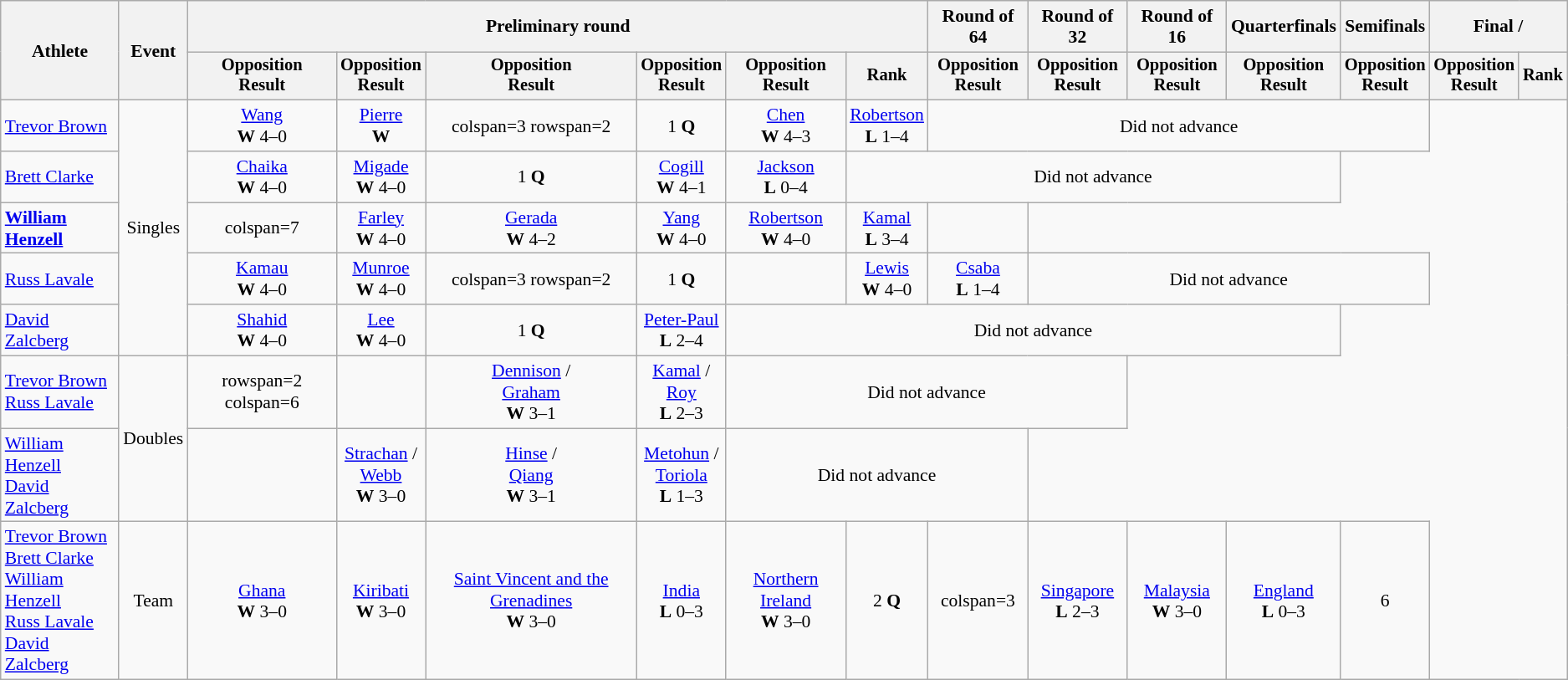<table class="wikitable" style="font-size:90%;text-align:center">
<tr>
<th rowspan=2>Athlete</th>
<th rowspan=2>Event</th>
<th colspan=6>Preliminary round</th>
<th>Round of 64</th>
<th>Round of 32</th>
<th>Round of 16</th>
<th>Quarterfinals</th>
<th>Semifinals</th>
<th colspan=2>Final / </th>
</tr>
<tr style="font-size:95%">
<th>Opposition<br>Result</th>
<th>Opposition<br>Result</th>
<th>Opposition<br>Result</th>
<th>Opposition<br>Result</th>
<th>Opposition<br>Result</th>
<th>Rank</th>
<th>Opposition<br>Result</th>
<th>Opposition<br>Result</th>
<th>Opposition<br>Result</th>
<th>Opposition<br>Result</th>
<th>Opposition<br>Result</th>
<th>Opposition<br>Result</th>
<th>Rank</th>
</tr>
<tr>
<td align=left><a href='#'>Trevor Brown</a></td>
<td rowspan=5>Singles</td>
<td> <a href='#'>Wang</a><br><strong>W</strong> 4–0</td>
<td> <a href='#'>Pierre</a><br><strong>W</strong> </td>
<td>colspan=3 rowspan=2 </td>
<td>1 <strong>Q</strong></td>
<td> <a href='#'>Chen</a><br><strong>W</strong> 4–3</td>
<td> <a href='#'>Robertson</a><br><strong>L</strong> 1–4</td>
<td colspan=5>Did not advance</td>
</tr>
<tr>
<td align=left><a href='#'>Brett Clarke</a></td>
<td> <a href='#'>Chaika</a><br><strong>W</strong> 4–0</td>
<td> <a href='#'>Migade</a><br><strong>W</strong> 4–0</td>
<td>1 <strong>Q</strong></td>
<td> <a href='#'>Cogill</a><br><strong>W</strong> 4–1</td>
<td> <a href='#'>Jackson</a><br><strong>L</strong> 0–4</td>
<td colspan=5>Did not advance</td>
</tr>
<tr>
<td align=left><strong><a href='#'>William Henzell</a></strong></td>
<td>colspan=7 </td>
<td> <a href='#'>Farley</a><br><strong>W</strong> 4–0</td>
<td> <a href='#'>Gerada</a><br><strong>W</strong> 4–2</td>
<td> <a href='#'>Yang</a><br><strong>W</strong> 4–0</td>
<td> <a href='#'>Robertson</a><br><strong>W</strong> 4–0</td>
<td> <a href='#'>Kamal</a><br><strong>L</strong> 3–4</td>
<td></td>
</tr>
<tr>
<td align=left><a href='#'>Russ Lavale</a></td>
<td> <a href='#'>Kamau</a><br><strong>W</strong> 4–0</td>
<td> <a href='#'>Munroe</a><br><strong>W</strong> 4–0</td>
<td>colspan=3 rowspan=2 </td>
<td>1 <strong>Q</strong></td>
<td></td>
<td> <a href='#'>Lewis</a><br><strong>W</strong> 4–0</td>
<td> <a href='#'>Csaba</a><br><strong>L</strong> 1–4</td>
<td colspan=4>Did not advance</td>
</tr>
<tr>
<td align=left><a href='#'>David Zalcberg</a></td>
<td> <a href='#'>Shahid</a><br><strong>W</strong> 4–0</td>
<td> <a href='#'>Lee</a><br><strong>W</strong> 4–0</td>
<td>1 <strong>Q</strong></td>
<td> <a href='#'>Peter-Paul</a><br><strong>L</strong> 2–4</td>
<td colspan=6>Did not advance</td>
</tr>
<tr>
<td align=left><a href='#'>Trevor Brown</a><br><a href='#'>Russ Lavale</a></td>
<td rowspan=2>Doubles</td>
<td>rowspan=2 colspan=6 </td>
<td></td>
<td> <a href='#'>Dennison</a> /<br> <a href='#'>Graham</a> <br> <strong>W</strong> 3–1</td>
<td> <a href='#'>Kamal</a> /<br><a href='#'>Roy</a><br><strong>L</strong> 2–3</td>
<td colspan=4>Did not advance</td>
</tr>
<tr>
<td align=left><a href='#'>William Henzell</a><br><a href='#'>David Zalcberg</a></td>
<td></td>
<td> <a href='#'>Strachan</a> / <br> <a href='#'>Webb</a><br><strong>W</strong> 3–0</td>
<td> <a href='#'>Hinse</a> /<br><a href='#'>Qiang</a> <br> <strong>W</strong> 3–1</td>
<td> <a href='#'>Metohun</a> /<br> <a href='#'>Toriola</a><br> <strong>L</strong> 1–3</td>
<td colspan=3>Did not advance</td>
</tr>
<tr>
<td align=left><a href='#'>Trevor Brown</a><br><a href='#'>Brett Clarke</a><br><a href='#'>William Henzell</a><br><a href='#'>Russ Lavale</a><br><a href='#'>David Zalcberg</a></td>
<td>Team</td>
<td> <a href='#'>Ghana</a><br> <strong>W</strong> 3–0</td>
<td> <a href='#'>Kiribati</a><br> <strong>W</strong> 3–0</td>
<td> <a href='#'>Saint Vincent and the Grenadines</a><br> <strong>W</strong> 3–0</td>
<td> <a href='#'>India</a><br> <strong>L</strong> 0–3</td>
<td> <a href='#'>Northern Ireland</a><br> <strong>W</strong> 3–0</td>
<td>2 <strong>Q</strong></td>
<td>colspan=3 </td>
<td> <a href='#'>Singapore</a><br> <strong>L</strong> 2–3</td>
<td> <a href='#'>Malaysia</a><br> <strong>W</strong> 3–0</td>
<td> <a href='#'>England</a><br> <strong>L</strong> 0–3</td>
<td>6</td>
</tr>
</table>
